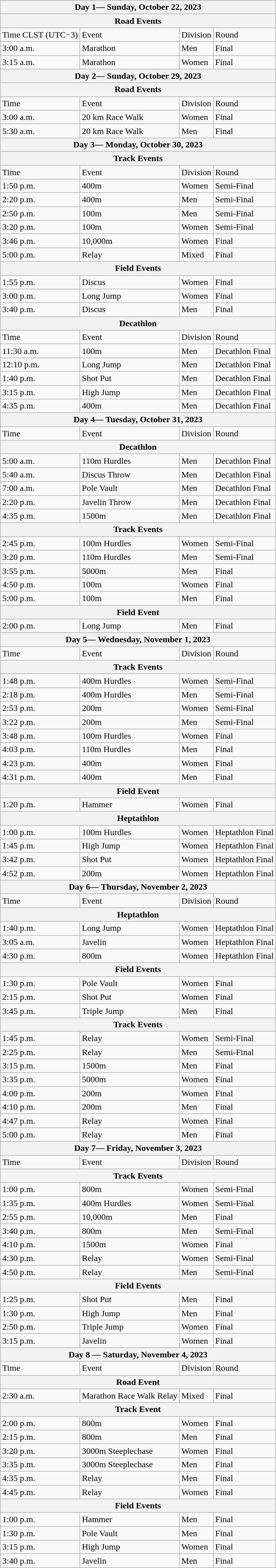<table class="wikitable mw-collapsible mw-collapsed">
<tr>
<th colspan="6">Day 1— Sunday, October 22, 2023</th>
</tr>
<tr>
<th colspan="6">Road Events</th>
</tr>
<tr>
<td>Time CLST (UTC−3)</td>
<td>Event</td>
<td>Division</td>
<td>Round</td>
</tr>
<tr>
<td>3:00 a.m.</td>
<td>Marathon</td>
<td>Men</td>
<td>Final</td>
</tr>
<tr>
<td>3:15 a.m.</td>
<td>Marathon</td>
<td>Women</td>
<td>Final</td>
</tr>
<tr>
<th colspan="6">Day 2— Sunday, October 29, 2023</th>
</tr>
<tr>
<th colspan="6">Road Events</th>
</tr>
<tr>
<td>Time</td>
<td>Event</td>
<td>Division</td>
<td>Round</td>
</tr>
<tr>
<td>3:00 a.m.</td>
<td>20 km Race Walk</td>
<td>Women</td>
<td>Final</td>
</tr>
<tr>
<td>5:30 a.m.</td>
<td>20 km Race Walk</td>
<td>Men</td>
<td>Final</td>
</tr>
<tr>
<th colspan="6">Day 3— Monday, October 30, 2023</th>
</tr>
<tr>
<th colspan="6">Track Events</th>
</tr>
<tr>
<td>Time</td>
<td>Event</td>
<td>Division</td>
<td>Round</td>
</tr>
<tr>
<td>1:50 p.m.</td>
<td>400m</td>
<td>Women</td>
<td>Semi-Final</td>
</tr>
<tr>
<td>2:20 p.m.</td>
<td>400m</td>
<td>Men</td>
<td>Semi-Final</td>
</tr>
<tr>
<td>2:50 p.m.</td>
<td>100m</td>
<td>Men</td>
<td>Semi-Final</td>
</tr>
<tr>
<td>3:20 p.m.</td>
<td>100m</td>
<td>Women</td>
<td>Semi-Final</td>
</tr>
<tr>
<td>3:46 p.m.</td>
<td>10,000m</td>
<td>Women</td>
<td>Final</td>
</tr>
<tr>
<td>5:00 p.m.</td>
<td> Relay</td>
<td>Mixed</td>
<td>Final</td>
</tr>
<tr>
<th colspan="6">Field Events</th>
</tr>
<tr>
<td>1:55 p.m.</td>
<td>Discus</td>
<td>Women</td>
<td>Final</td>
</tr>
<tr>
<td>3:00 p.m.</td>
<td>Long Jump</td>
<td>Women</td>
<td>Final</td>
</tr>
<tr>
<td>3:40 p.m.</td>
<td>Discus</td>
<td>Men</td>
<td>Final</td>
</tr>
<tr>
<th colspan="6">Decathlon</th>
</tr>
<tr>
<td>Time</td>
<td>Event</td>
<td>Division</td>
<td>Round</td>
</tr>
<tr>
<td>11:30 a.m.</td>
<td>100m</td>
<td>Men</td>
<td>Decathlon Final</td>
</tr>
<tr>
<td>12:10 p.m.</td>
<td>Long Jump</td>
<td>Men</td>
<td>Decathlon Final</td>
</tr>
<tr>
<td>1:40 p.m.</td>
<td>Shot Put</td>
<td>Men</td>
<td>Decathlon Final</td>
</tr>
<tr>
<td>3:15 p.m.</td>
<td>High Jump</td>
<td>Men</td>
<td>Decathlon Final</td>
</tr>
<tr>
<td>4:35 p.m.</td>
<td>400m</td>
<td>Men</td>
<td>Decathlon Final</td>
</tr>
<tr>
<th colspan="6">Day 4— Tuesday, October 31, 2023</th>
</tr>
<tr>
<td>Time</td>
<td>Event</td>
<td>Division</td>
<td>Round</td>
</tr>
<tr>
<th colspan="6">Decathlon</th>
</tr>
<tr>
<td>5:00 a.m.</td>
<td>110m Hurdles</td>
<td>Men</td>
<td>Decathlon Final</td>
</tr>
<tr>
<td>5:40 a.m.</td>
<td>Discus Throw</td>
<td>Men</td>
<td>Decathlon Final</td>
</tr>
<tr>
<td>7:00 a.m.</td>
<td>Pole Vault</td>
<td>Men</td>
<td>Decathlon Final</td>
</tr>
<tr>
<td>2:20 p.m.</td>
<td>Javelin Throw</td>
<td>Men</td>
<td>Decathlon Final</td>
</tr>
<tr>
<td>4:35 p.m.</td>
<td>1500m</td>
<td>Men</td>
<td>Decathlon Final</td>
</tr>
<tr>
<th colspan="6">Track Events</th>
</tr>
<tr>
<td>2:45 p.m.</td>
<td>100m Hurdles</td>
<td>Women</td>
<td>Semi-Final</td>
</tr>
<tr>
<td>3:20 p.m.</td>
<td>110m Hurdles</td>
<td>Men</td>
<td>Semi-Final</td>
</tr>
<tr>
<td>3:55 p.m.</td>
<td>5000m</td>
<td>Men</td>
<td>Final</td>
</tr>
<tr>
<td>4:50 p.m.</td>
<td>100m</td>
<td>Women</td>
<td>Final</td>
</tr>
<tr>
<td>5:00 p.m.</td>
<td>100m</td>
<td>Men</td>
<td>Final</td>
</tr>
<tr>
<th colspan="6">Field Event</th>
</tr>
<tr>
<td>2:00 p.m.</td>
<td>Long Jump</td>
<td>Men</td>
<td>Final</td>
</tr>
<tr>
<th colspan="6">Day 5— Wednesday, November 1, 2023</th>
</tr>
<tr>
<td>Time</td>
<td>Event</td>
<td>Division</td>
<td>Round</td>
</tr>
<tr>
<th colspan="6">Track Events</th>
</tr>
<tr>
<td>1:48 p.m.</td>
<td>400m Hurdles</td>
<td>Women</td>
<td>Semi-Final</td>
</tr>
<tr>
<td>2:18 p.m.</td>
<td>400m Hurdles</td>
<td>Men</td>
<td>Semi-Final</td>
</tr>
<tr>
<td>2:53 p.m.</td>
<td>200m</td>
<td>Women</td>
<td>Semi-Final</td>
</tr>
<tr>
<td>3:22 p.m.</td>
<td>200m</td>
<td>Men</td>
<td>Semi-Final</td>
</tr>
<tr>
<td>3:48 p.m.</td>
<td>100m Hurdles</td>
<td>Women</td>
<td>Final</td>
</tr>
<tr>
<td>4:03 p.m.</td>
<td>110m Hurdles</td>
<td>Men</td>
<td>Final</td>
</tr>
<tr>
<td>4:23 p.m.</td>
<td>400m</td>
<td>Women</td>
<td>Final</td>
</tr>
<tr>
<td>4:31 p.m.</td>
<td>400m</td>
<td>Men</td>
<td>Final</td>
</tr>
<tr>
<th colspan="6">Field Event</th>
</tr>
<tr>
<td>1:20 p.m.</td>
<td>Hammer</td>
<td>Women</td>
<td>Final</td>
</tr>
<tr>
<th colspan="6">Heptathlon</th>
</tr>
<tr>
<td>1:00 p.m.</td>
<td>100m Hurdles</td>
<td>Women</td>
<td>Heptathlon Final</td>
</tr>
<tr>
<td>1:45 p.m.</td>
<td>High Jump</td>
<td>Women</td>
<td>Heptathlon Final</td>
</tr>
<tr>
<td>3:42 p.m.</td>
<td>Shot Put</td>
<td>Women</td>
<td>Heptathlon Final</td>
</tr>
<tr>
<td>4:52 p.m.</td>
<td>200m</td>
<td>Women</td>
<td>Heptathlon Final</td>
</tr>
<tr>
<th colspan="6">Day 6— Thursday, November 2, 2023</th>
</tr>
<tr>
<td>Time</td>
<td>Event</td>
<td>Division</td>
<td>Round</td>
</tr>
<tr>
<th colspan="6">Heptathlon</th>
</tr>
<tr>
<td>1:40 p.m.</td>
<td>Long Jump</td>
<td>Women</td>
<td>Heptathlon Final</td>
</tr>
<tr>
<td>3:05 a.m.</td>
<td>Javelin</td>
<td>Women</td>
<td>Heptathlon Final</td>
</tr>
<tr>
<td>4:30 p.m.</td>
<td>800m</td>
<td>Women</td>
<td>Heptathlon Final</td>
</tr>
<tr>
<th colspan="6">Field Events</th>
</tr>
<tr>
<td>1:30 p.m.</td>
<td>Pole Vault</td>
<td>Women</td>
<td>Final</td>
</tr>
<tr>
<td>2:15 p.m.</td>
<td>Shot Put</td>
<td>Women</td>
<td>Final</td>
</tr>
<tr>
<td>3:45 p.m.</td>
<td>Triple Jump</td>
<td>Men</td>
<td>Final</td>
</tr>
<tr>
<th colspan="6">Track Events</th>
</tr>
<tr>
<td>1:45 p.m.</td>
<td> Relay</td>
<td>Women</td>
<td>Semi-Final</td>
</tr>
<tr>
<td>2:25 p.m.</td>
<td> Relay</td>
<td>Men</td>
<td>Semi-Final</td>
</tr>
<tr>
<td>3:15 p.m.</td>
<td>1500m</td>
<td>Men</td>
<td>Final</td>
</tr>
<tr>
<td>3:35 p.m.</td>
<td>5000m</td>
<td>Women</td>
<td>Final</td>
</tr>
<tr>
<td>4:00 p.m.</td>
<td>200m</td>
<td>Women</td>
<td>Final</td>
</tr>
<tr>
<td>4:10 p.m.</td>
<td>200m</td>
<td>Men</td>
<td>Final</td>
</tr>
<tr>
<td>4:47 p.m.</td>
<td> Relay</td>
<td>Women</td>
<td>Final</td>
</tr>
<tr>
<td>5:00 p.m.</td>
<td> Relay</td>
<td>Men</td>
<td>Final</td>
</tr>
<tr>
<th colspan="6">Day 7— Friday, November 3, 2023</th>
</tr>
<tr>
<td>Time</td>
<td>Event</td>
<td>Division</td>
<td>Round</td>
</tr>
<tr>
<th colspan="6">Track Events</th>
</tr>
<tr>
<td>1:00 p.m.</td>
<td>800m</td>
<td>Women</td>
<td>Semi-Final</td>
</tr>
<tr>
<td>1:35 p.m.</td>
<td>400m Hurdles</td>
<td>Women</td>
<td>Semi-Final</td>
</tr>
<tr>
<td>2:55 p.m.</td>
<td>10,000m</td>
<td>Men</td>
<td>Final</td>
</tr>
<tr>
<td>3:40 p.m.</td>
<td>800m</td>
<td>Men</td>
<td>Semi-Final</td>
</tr>
<tr>
<td>4:10 p.m.</td>
<td>1500m</td>
<td>Women</td>
<td>Final</td>
</tr>
<tr>
<td>4:30 p.m.</td>
<td> Relay</td>
<td>Women</td>
<td>Semi-Final</td>
</tr>
<tr>
<td>4:50 p.m.</td>
<td> Relay</td>
<td>Men</td>
<td>Semi-Final</td>
</tr>
<tr>
<th colspan="6">Field Events</th>
</tr>
<tr>
<td>1:25 p.m.</td>
<td>Shot Put</td>
<td>Men</td>
<td>Final</td>
</tr>
<tr>
<td>1:30 p.m.</td>
<td>High Jump</td>
<td>Men</td>
<td>Final</td>
</tr>
<tr>
<td>2:50 p.m.</td>
<td>Triple Jump</td>
<td>Women</td>
<td>Final</td>
</tr>
<tr>
<td>3:15 p.m.</td>
<td>Javelin</td>
<td>Women</td>
<td>Final</td>
</tr>
<tr>
<th colspan="6">Day 8 — Saturday, November 4, 2023</th>
</tr>
<tr>
<td>Time</td>
<td>Event</td>
<td>Division</td>
<td>Round</td>
</tr>
<tr>
<th colspan="6">Road Event</th>
</tr>
<tr>
<td>2:30 a.m.</td>
<td>Marathon Race Walk Relay</td>
<td>Mixed</td>
<td>Final</td>
</tr>
<tr>
<th colspan="6">Track Event</th>
</tr>
<tr>
<td>2:00 p.m.</td>
<td>800m</td>
<td>Women</td>
<td>Final</td>
</tr>
<tr>
<td>2:15 p.m.</td>
<td>800m</td>
<td>Men</td>
<td>Final</td>
</tr>
<tr>
<td>3:20 p.m.</td>
<td>3000m Steeplechase</td>
<td>Women</td>
<td>Final</td>
</tr>
<tr>
<td>3:35 p.m.</td>
<td>3000m Steeplechase</td>
<td>Men</td>
<td>Final</td>
</tr>
<tr>
<td>4:35 p.m.</td>
<td> Relay</td>
<td>Men</td>
<td>Final</td>
</tr>
<tr>
<td>4:45 p.m.</td>
<td> Relay</td>
<td>Women</td>
<td>Final</td>
</tr>
<tr>
<th colspan="6">Field Events</th>
</tr>
<tr>
<td>1:00 p.m.</td>
<td>Hammer</td>
<td>Men</td>
<td>Final</td>
</tr>
<tr>
<td>1:30 p.m.</td>
<td>Pole Vault</td>
<td>Men</td>
<td>Final</td>
</tr>
<tr>
<td>3:15 p.m.</td>
<td>High Jump</td>
<td>Women</td>
<td>Final</td>
</tr>
<tr>
<td>3:40 p.m.</td>
<td>Javelin</td>
<td>Men</td>
<td>Final</td>
</tr>
</table>
